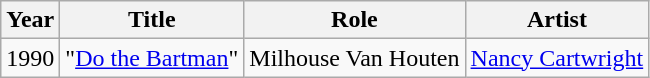<table class="wikitable">
<tr>
<th>Year</th>
<th>Title</th>
<th>Role</th>
<th>Artist</th>
</tr>
<tr>
<td>1990</td>
<td>"<a href='#'>Do the Bartman</a>"</td>
<td>Milhouse Van Houten</td>
<td><a href='#'>Nancy Cartwright</a></td>
</tr>
</table>
